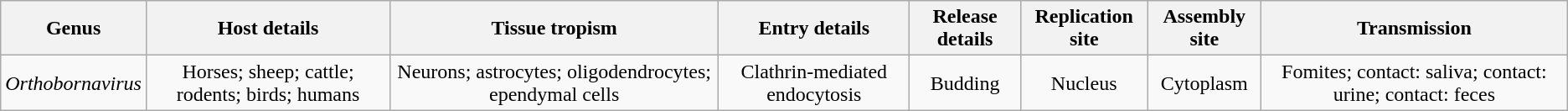<table class="wikitable sortable collapsible collapsed" style="text-align:center">
<tr>
<th>Genus</th>
<th>Host details</th>
<th>Tissue tropism</th>
<th>Entry details</th>
<th>Release details</th>
<th>Replication site</th>
<th>Assembly site</th>
<th>Transmission</th>
</tr>
<tr>
<td><em>Orthobornavirus</em></td>
<td>Horses; sheep; cattle; rodents; birds; humans</td>
<td>Neurons; astrocytes; oligodendrocytes; ependymal cells</td>
<td>Clathrin-mediated endocytosis</td>
<td>Budding</td>
<td>Nucleus</td>
<td>Cytoplasm</td>
<td>Fomites; contact: saliva; contact: urine; contact: feces</td>
</tr>
</table>
